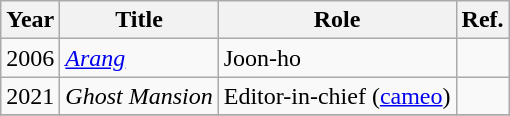<table class="wikitable plainrowheaders">
<tr>
<th scope="col">Year</th>
<th scope="col">Title</th>
<th scope="col">Role</th>
<th scope="col">Ref.</th>
</tr>
<tr>
<td>2006</td>
<td><em><a href='#'>Arang</a></em></td>
<td>Joon-ho</td>
<td></td>
</tr>
<tr>
<td>2021</td>
<td><em>Ghost Mansion</em></td>
<td>Editor-in-chief (<a href='#'>cameo</a>)</td>
<td style="text-align:center;"></td>
</tr>
<tr>
</tr>
</table>
